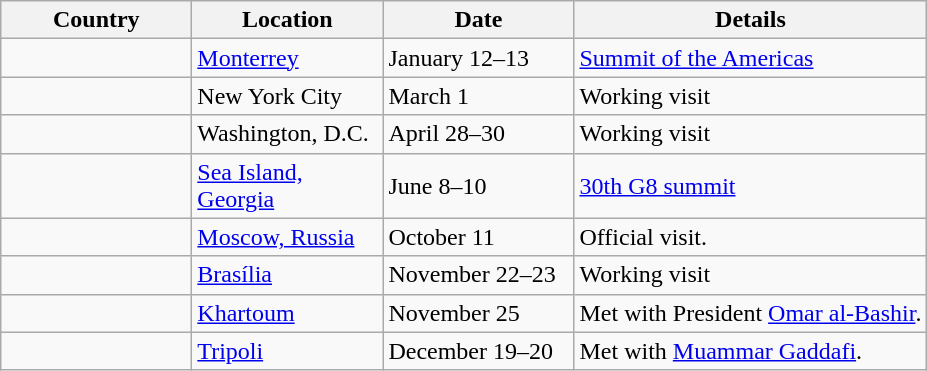<table class="wikitable sortable">
<tr>
<th width="120pt">Country</th>
<th width="120pt">Location</th>
<th width="120pt">Date</th>
<th>Details</th>
</tr>
<tr>
<td></td>
<td><a href='#'>Monterrey</a></td>
<td>January 12–13</td>
<td><a href='#'>Summit of the Americas</a></td>
</tr>
<tr>
<td></td>
<td>New York City</td>
<td>March 1</td>
<td>Working visit</td>
</tr>
<tr>
<td></td>
<td>Washington, D.C.</td>
<td>April 28–30</td>
<td>Working visit</td>
</tr>
<tr>
<td></td>
<td><a href='#'>Sea Island, Georgia</a></td>
<td>June 8–10</td>
<td><a href='#'>30th G8 summit</a></td>
</tr>
<tr>
<td></td>
<td><a href='#'>Moscow, Russia</a></td>
<td>October 11</td>
<td>Official visit.</td>
</tr>
<tr>
<td></td>
<td><a href='#'>Brasília</a></td>
<td>November 22–23</td>
<td>Working visit</td>
</tr>
<tr>
<td></td>
<td><a href='#'>Khartoum</a></td>
<td>November 25</td>
<td>Met with President <a href='#'>Omar al-Bashir</a>.</td>
</tr>
<tr>
<td></td>
<td><a href='#'>Tripoli</a></td>
<td>December 19–20</td>
<td>Met with <a href='#'>Muammar Gaddafi</a>.</td>
</tr>
</table>
